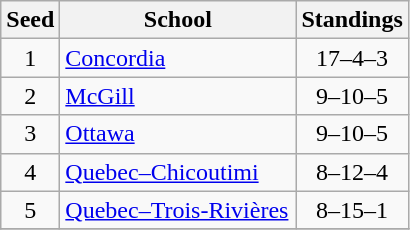<table class="wikitable">
<tr>
<th>Seed</th>
<th style="width:150px">School</th>
<th>Standings</th>
</tr>
<tr>
<td align=center>1</td>
<td><a href='#'>Concordia</a></td>
<td align=center>17–4–3</td>
</tr>
<tr>
<td align=center>2</td>
<td><a href='#'>McGill</a></td>
<td align=center>9–10–5</td>
</tr>
<tr>
<td align=center>3</td>
<td><a href='#'>Ottawa</a></td>
<td align=center>9–10–5</td>
</tr>
<tr>
<td align=center>4</td>
<td><a href='#'>Quebec–Chicoutimi</a></td>
<td align=center>8–12–4</td>
</tr>
<tr>
<td align=center>5</td>
<td><a href='#'>Quebec–Trois-Rivières</a></td>
<td align=center>8–15–1</td>
</tr>
<tr>
</tr>
</table>
